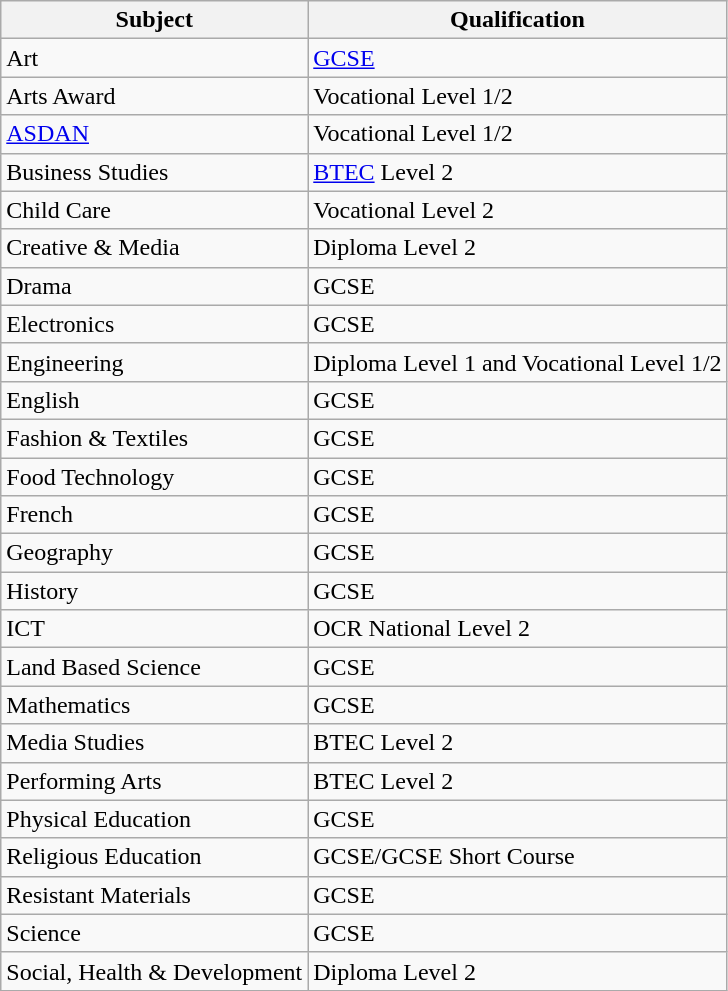<table class="wikitable sortable">
<tr>
<th>Subject</th>
<th>Qualification</th>
</tr>
<tr>
<td>Art</td>
<td><a href='#'>GCSE</a></td>
</tr>
<tr>
<td>Arts Award</td>
<td>Vocational Level 1/2</td>
</tr>
<tr>
<td><a href='#'>ASDAN</a></td>
<td>Vocational Level 1/2</td>
</tr>
<tr>
<td>Business Studies</td>
<td><a href='#'>BTEC</a> Level 2</td>
</tr>
<tr>
<td>Child Care</td>
<td>Vocational Level 2</td>
</tr>
<tr>
<td>Creative & Media</td>
<td>Diploma Level 2</td>
</tr>
<tr>
<td>Drama</td>
<td>GCSE</td>
</tr>
<tr>
<td>Electronics</td>
<td>GCSE</td>
</tr>
<tr>
<td>Engineering</td>
<td>Diploma Level 1 and Vocational Level 1/2</td>
</tr>
<tr>
<td>English</td>
<td>GCSE</td>
</tr>
<tr>
<td>Fashion & Textiles</td>
<td>GCSE</td>
</tr>
<tr>
<td>Food Technology</td>
<td>GCSE</td>
</tr>
<tr>
<td>French</td>
<td>GCSE</td>
</tr>
<tr>
<td>Geography</td>
<td>GCSE</td>
</tr>
<tr>
<td>History</td>
<td>GCSE</td>
</tr>
<tr>
<td>ICT</td>
<td>OCR National Level 2</td>
</tr>
<tr>
<td>Land Based Science</td>
<td>GCSE</td>
</tr>
<tr>
<td>Mathematics</td>
<td>GCSE</td>
</tr>
<tr>
<td>Media Studies</td>
<td>BTEC Level 2</td>
</tr>
<tr>
<td>Performing Arts</td>
<td>BTEC Level 2</td>
</tr>
<tr>
<td>Physical Education</td>
<td>GCSE</td>
</tr>
<tr>
<td>Religious Education</td>
<td>GCSE/GCSE Short Course</td>
</tr>
<tr>
<td>Resistant Materials</td>
<td>GCSE</td>
</tr>
<tr>
<td>Science</td>
<td>GCSE</td>
</tr>
<tr>
<td>Social, Health & Development</td>
<td>Diploma Level 2</td>
</tr>
</table>
